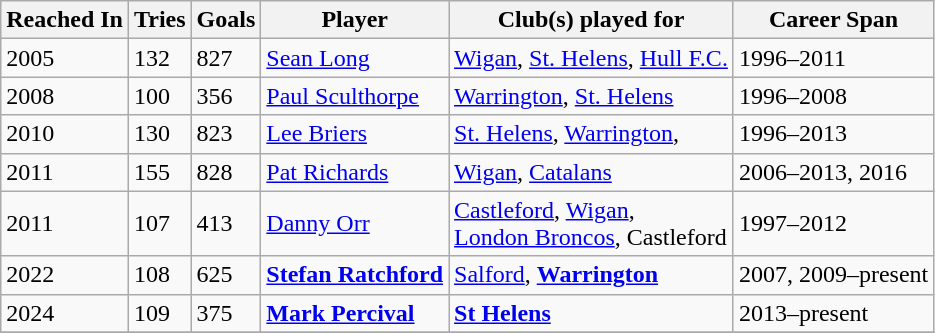<table class="wikitable">
<tr>
<th>Reached In</th>
<th>Tries</th>
<th>Goals</th>
<th>Player</th>
<th>Club(s) played for</th>
<th>Career Span</th>
</tr>
<tr>
<td>2005</td>
<td>132</td>
<td>827</td>
<td><a href='#'>Sean Long</a></td>
<td><a href='#'>Wigan</a>, <a href='#'>St. Helens</a>, <a href='#'>Hull F.C.</a></td>
<td>1996–2011</td>
</tr>
<tr>
<td>2008</td>
<td>100</td>
<td>356</td>
<td><a href='#'>Paul Sculthorpe</a></td>
<td><a href='#'>Warrington</a>, <a href='#'>St. Helens</a></td>
<td>1996–2008</td>
</tr>
<tr>
<td>2010</td>
<td>130</td>
<td>823</td>
<td><a href='#'>Lee Briers</a></td>
<td><a href='#'>St. Helens</a>, <a href='#'>Warrington</a>,</td>
<td>1996–2013</td>
</tr>
<tr>
<td>2011</td>
<td>155</td>
<td>828</td>
<td><a href='#'>Pat Richards</a></td>
<td><a href='#'>Wigan</a>, <a href='#'>Catalans</a></td>
<td>2006–2013, 2016</td>
</tr>
<tr>
<td>2011</td>
<td>107</td>
<td>413</td>
<td><a href='#'>Danny Orr</a></td>
<td><a href='#'>Castleford</a>, <a href='#'>Wigan</a>, <br><a href='#'>London Broncos</a>,  Castleford</td>
<td>1997–2012</td>
</tr>
<tr>
<td>2022</td>
<td>108</td>
<td>625</td>
<td><strong><a href='#'>Stefan Ratchford</a></strong></td>
<td><a href='#'>Salford</a>, <strong><a href='#'>Warrington</a></strong></td>
<td>2007, 2009–present</td>
</tr>
<tr>
<td>2024</td>
<td>109</td>
<td>375</td>
<td><strong><a href='#'>Mark Percival</a></strong></td>
<td><strong><a href='#'>St Helens</a></strong></td>
<td>2013–present</td>
</tr>
<tr>
</tr>
</table>
